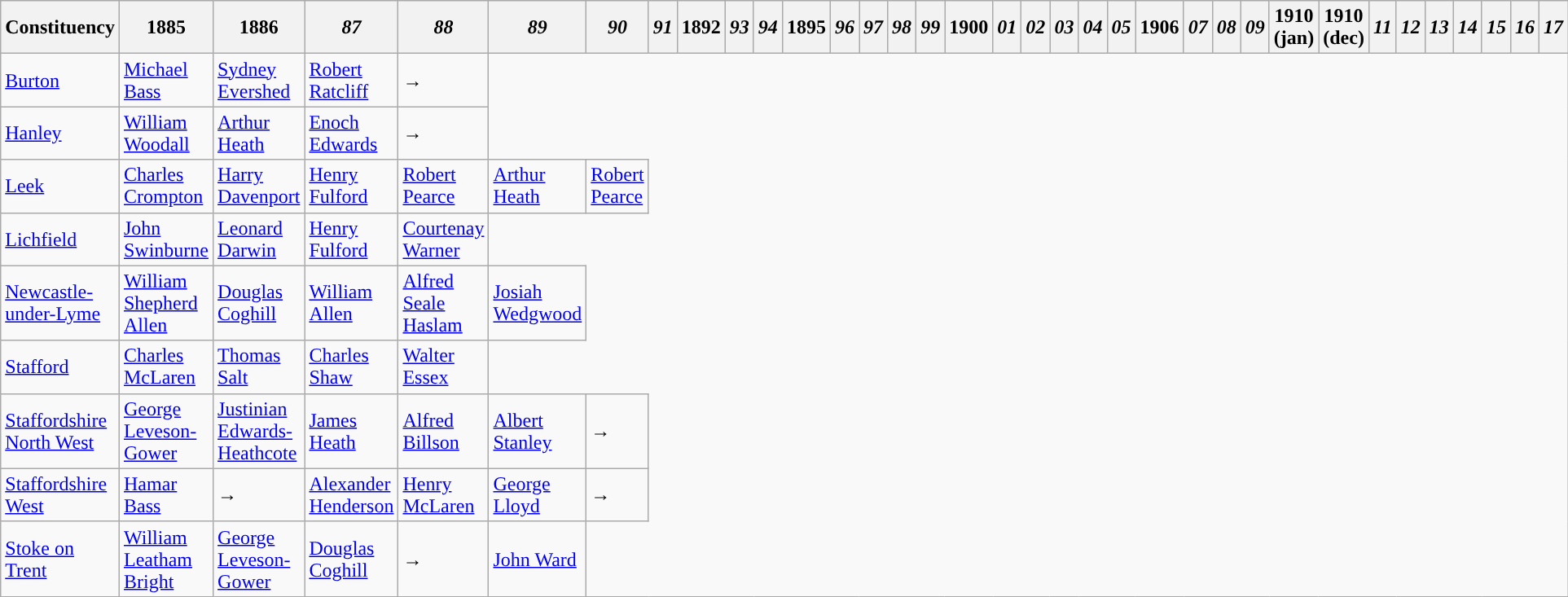<table class="wikitable">
<tr>
<th>Constituency</th>
<th>1885</th>
<th>1886</th>
<th><em>87</em></th>
<th><em>88</em></th>
<th><em>89</em></th>
<th><em>90</em></th>
<th><em>91</em></th>
<th>1892</th>
<th><em>93</em></th>
<th><em>94</em></th>
<th>1895</th>
<th><em>96</em></th>
<th><em>97</em></th>
<th><em>98</em></th>
<th><em>99</em></th>
<th>1900</th>
<th><em>01</em></th>
<th><em>02</em></th>
<th><em>03</em></th>
<th><em>04</em></th>
<th><em>05</em></th>
<th>1906</th>
<th><em>07</em></th>
<th><em>08</em></th>
<th><em>09</em></th>
<th>1910 (jan)</th>
<th>1910 (dec)</th>
<th><em>11</em></th>
<th><em>12</em></th>
<th><em>13</em></th>
<th><em>14</em></th>
<th><em>15</em></th>
<th><em>16</em></th>
<th><em>17</em></th>
</tr>
<tr>
<td><a href='#'>Burton</a></td>
<td><a href='#'>Michael Bass</a></td>
<td><a href='#'>Sydney Evershed</a></td>
<td><a href='#'>Robert Ratcliff</a></td>
<td>→</td>
</tr>
<tr>
<td><a href='#'>Hanley</a></td>
<td><a href='#'>William Woodall</a></td>
<td><a href='#'>Arthur Heath</a></td>
<td><a href='#'>Enoch Edwards</a></td>
<td>→</td>
</tr>
<tr>
<td><a href='#'>Leek</a></td>
<td><a href='#'>Charles Crompton</a></td>
<td><a href='#'>Harry Davenport</a></td>
<td><a href='#'>Henry Fulford</a></td>
<td><a href='#'>Robert Pearce</a></td>
<td><a href='#'>Arthur Heath</a></td>
<td><a href='#'>Robert Pearce</a></td>
</tr>
<tr>
<td><a href='#'>Lichfield</a></td>
<td><a href='#'>John Swinburne</a></td>
<td><a href='#'>Leonard Darwin</a></td>
<td><a href='#'>Henry Fulford</a></td>
<td><a href='#'>Courtenay Warner</a></td>
</tr>
<tr>
<td><a href='#'>Newcastle-under-Lyme</a></td>
<td><a href='#'>William Shepherd Allen</a></td>
<td><a href='#'>Douglas Coghill</a></td>
<td><a href='#'>William Allen</a></td>
<td><a href='#'>Alfred Seale Haslam</a></td>
<td><a href='#'>Josiah Wedgwood</a></td>
</tr>
<tr>
<td><a href='#'>Stafford</a></td>
<td><a href='#'>Charles McLaren</a></td>
<td><a href='#'>Thomas Salt</a></td>
<td><a href='#'>Charles Shaw</a></td>
<td><a href='#'>Walter Essex</a></td>
</tr>
<tr>
<td><a href='#'>Staffordshire North West</a></td>
<td><a href='#'>George Leveson-Gower</a></td>
<td><a href='#'>Justinian Edwards-Heathcote</a></td>
<td><a href='#'>James Heath</a></td>
<td><a href='#'>Alfred Billson</a></td>
<td><a href='#'>Albert Stanley</a></td>
<td>→</td>
</tr>
<tr>
<td><a href='#'>Staffordshire West</a></td>
<td><a href='#'>Hamar Bass</a></td>
<td>→</td>
<td><a href='#'>Alexander Henderson</a></td>
<td><a href='#'>Henry McLaren</a></td>
<td><a href='#'>George Lloyd</a></td>
<td>→</td>
</tr>
<tr>
<td><a href='#'>Stoke on Trent</a></td>
<td><a href='#'>William Leatham Bright</a></td>
<td><a href='#'>George Leveson-Gower</a></td>
<td><a href='#'>Douglas Coghill</a></td>
<td>→</td>
<td><a href='#'>John Ward</a></td>
</tr>
</table>
